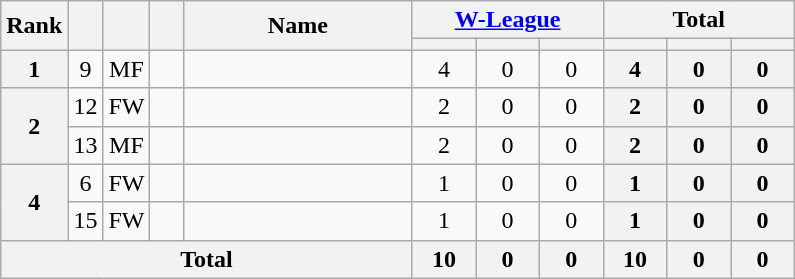<table class="wikitable sortable" style="text-align:center;">
<tr>
<th rowspan="2" width="15">Rank</th>
<th rowspan="2" width="15"></th>
<th rowspan="2" width="15"></th>
<th rowspan="2" width="15"></th>
<th rowspan="2" width="145">Name</th>
<th colspan="3" width="120"><a href='#'>W-League</a></th>
<th colspan="3" width="120">Total</th>
</tr>
<tr>
<th style="width:30px"></th>
<th style="width:30px"></th>
<th style="width:30px"></th>
<th style="width:30px"></th>
<th style="width:30px"></th>
<th style="width:30px"></th>
</tr>
<tr>
<th>1</th>
<td>9</td>
<td>MF</td>
<td></td>
<td align="left"><br></td>
<td>4</td>
<td>0</td>
<td>0<br></td>
<th>4</th>
<th>0</th>
<th>0</th>
</tr>
<tr>
<th rowspan="2">2</th>
<td>12</td>
<td>FW</td>
<td></td>
<td align="left"><br></td>
<td>2</td>
<td>0</td>
<td>0<br></td>
<th>2</th>
<th>0</th>
<th>0</th>
</tr>
<tr>
<td>13</td>
<td>MF</td>
<td></td>
<td align="left"><br></td>
<td>2</td>
<td>0</td>
<td>0<br></td>
<th>2</th>
<th>0</th>
<th>0</th>
</tr>
<tr>
<th rowspan="2">4</th>
<td>6</td>
<td>FW</td>
<td></td>
<td align="left"><br></td>
<td>1</td>
<td>0</td>
<td>0<br></td>
<th>1</th>
<th>0</th>
<th>0</th>
</tr>
<tr>
<td>15</td>
<td>FW</td>
<td></td>
<td align="left"><br></td>
<td>1</td>
<td>0</td>
<td>0<br></td>
<th>1</th>
<th>0</th>
<th>0</th>
</tr>
<tr>
<th colspan="5">Total<br></th>
<th>10</th>
<th>0</th>
<th>0<br></th>
<th>10</th>
<th>0</th>
<th>0</th>
</tr>
</table>
